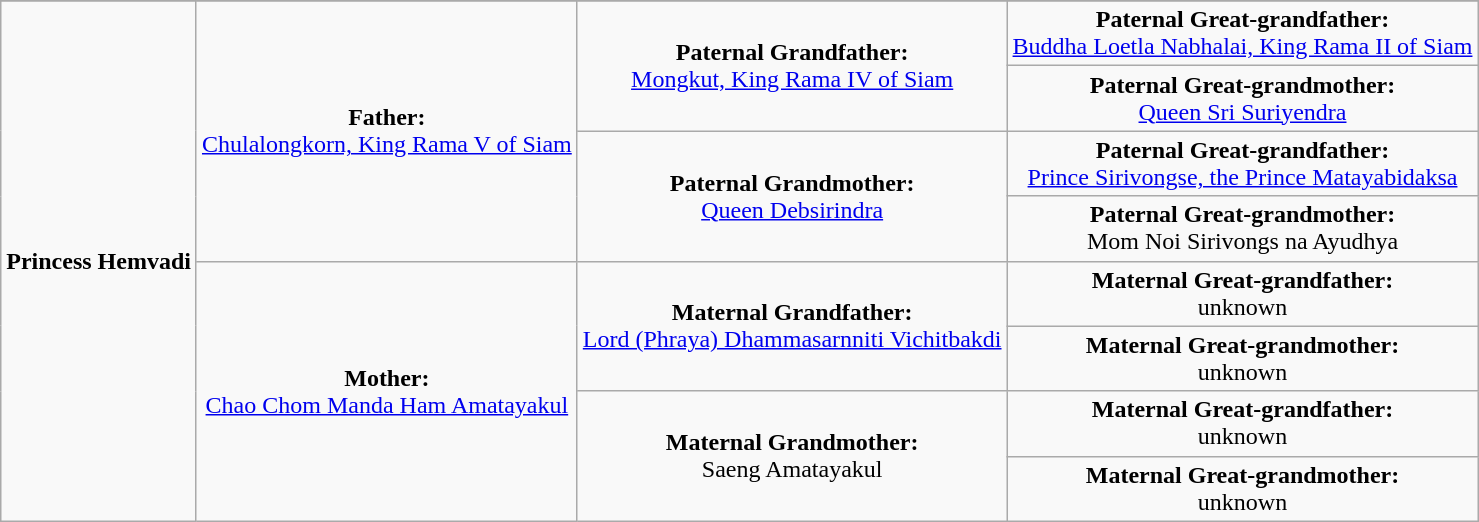<table class="wikitable">
<tr>
</tr>
<tr>
<td rowspan="8" align="center"><strong>Princess Hemvadi</strong></td>
<td rowspan="4" align="center"><strong>Father:</strong><br><a href='#'>Chulalongkorn, King Rama V of Siam</a></td>
<td rowspan="2" align="center"><strong>Paternal Grandfather:</strong><br><a href='#'>Mongkut, King Rama IV of Siam</a></td>
<td align = "center"><strong>Paternal Great-grandfather:</strong><br><a href='#'>Buddha Loetla Nabhalai, King Rama II of Siam</a></td>
</tr>
<tr>
<td align = "center"><strong>Paternal Great-grandmother:</strong><br><a href='#'>Queen Sri Suriyendra</a></td>
</tr>
<tr>
<td rowspan="2" align="center"><strong>Paternal Grandmother:</strong><br><a href='#'>Queen Debsirindra</a></td>
<td align = "center"><strong>Paternal Great-grandfather:</strong><br><a href='#'>Prince Sirivongse, the Prince Matayabidaksa</a></td>
</tr>
<tr>
<td align = "center"><strong>Paternal Great-grandmother:</strong><br>Mom Noi Sirivongs na Ayudhya</td>
</tr>
<tr>
<td rowspan="4" align="center"><strong>Mother:</strong><br><a href='#'>Chao Chom Manda Ham Amatayakul</a></td>
<td rowspan="2" align="center"><strong>Maternal Grandfather:</strong><br><a href='#'>Lord (Phraya) Dhammasarnniti Vichitbakdi</a></td>
<td align = "center"><strong>Maternal Great-grandfather:</strong><br>unknown</td>
</tr>
<tr>
<td align = "center"><strong>Maternal Great-grandmother:</strong><br>unknown</td>
</tr>
<tr>
<td rowspan="2" align="center"><strong>Maternal Grandmother:</strong><br>Saeng Amatayakul</td>
<td align = "center"><strong>Maternal Great-grandfather:</strong><br>unknown</td>
</tr>
<tr>
<td align = "center"><strong>Maternal Great-grandmother:</strong><br>unknown</td>
</tr>
</table>
